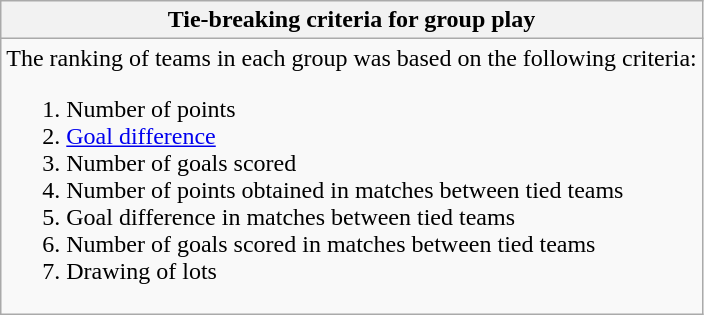<table class="wikitable collapsible collapsed">
<tr>
<th>Tie-breaking criteria for group play</th>
</tr>
<tr>
<td>The ranking of teams in each group was based on the following criteria:<br><ol><li>Number of points</li><li><a href='#'>Goal difference</a></li><li>Number of goals scored</li><li>Number of points obtained in matches between tied teams</li><li>Goal difference in matches between tied teams</li><li>Number of goals scored in matches between tied teams</li><li>Drawing of lots</li></ol></td>
</tr>
</table>
